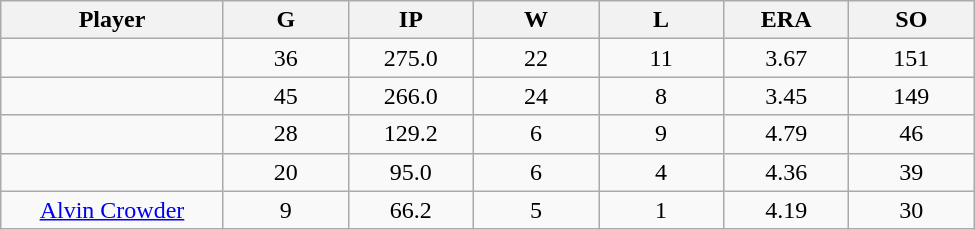<table class="wikitable sortable">
<tr>
<th bgcolor="#DDDDFF" width="16%">Player</th>
<th bgcolor="#DDDDFF" width="9%">G</th>
<th bgcolor="#DDDDFF" width="9%">IP</th>
<th bgcolor="#DDDDFF" width="9%">W</th>
<th bgcolor="#DDDDFF" width="9%">L</th>
<th bgcolor="#DDDDFF" width="9%">ERA</th>
<th bgcolor="#DDDDFF" width="9%">SO</th>
</tr>
<tr align="center">
<td></td>
<td>36</td>
<td>275.0</td>
<td>22</td>
<td>11</td>
<td>3.67</td>
<td>151</td>
</tr>
<tr align="center">
<td></td>
<td>45</td>
<td>266.0</td>
<td>24</td>
<td>8</td>
<td>3.45</td>
<td>149</td>
</tr>
<tr align="center">
<td></td>
<td>28</td>
<td>129.2</td>
<td>6</td>
<td>9</td>
<td>4.79</td>
<td>46</td>
</tr>
<tr align="center">
<td></td>
<td>20</td>
<td>95.0</td>
<td>6</td>
<td>4</td>
<td>4.36</td>
<td>39</td>
</tr>
<tr align=center>
<td><a href='#'>Alvin Crowder</a></td>
<td>9</td>
<td>66.2</td>
<td>5</td>
<td>1</td>
<td>4.19</td>
<td>30</td>
</tr>
</table>
